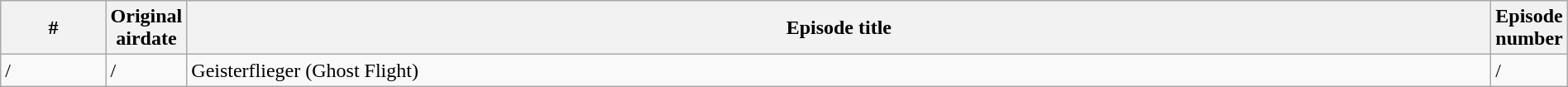<table class="wikitable"  width="100%">
<tr>
<th>#</th>
<th width="10px">Original airdate</th>
<th>Episode title</th>
<th width="10px">Episode number</th>
</tr>
<tr>
<td>/</td>
<td>/</td>
<td>Geisterflieger (Ghost Flight)</td>
<td>/</td>
</tr>
</table>
